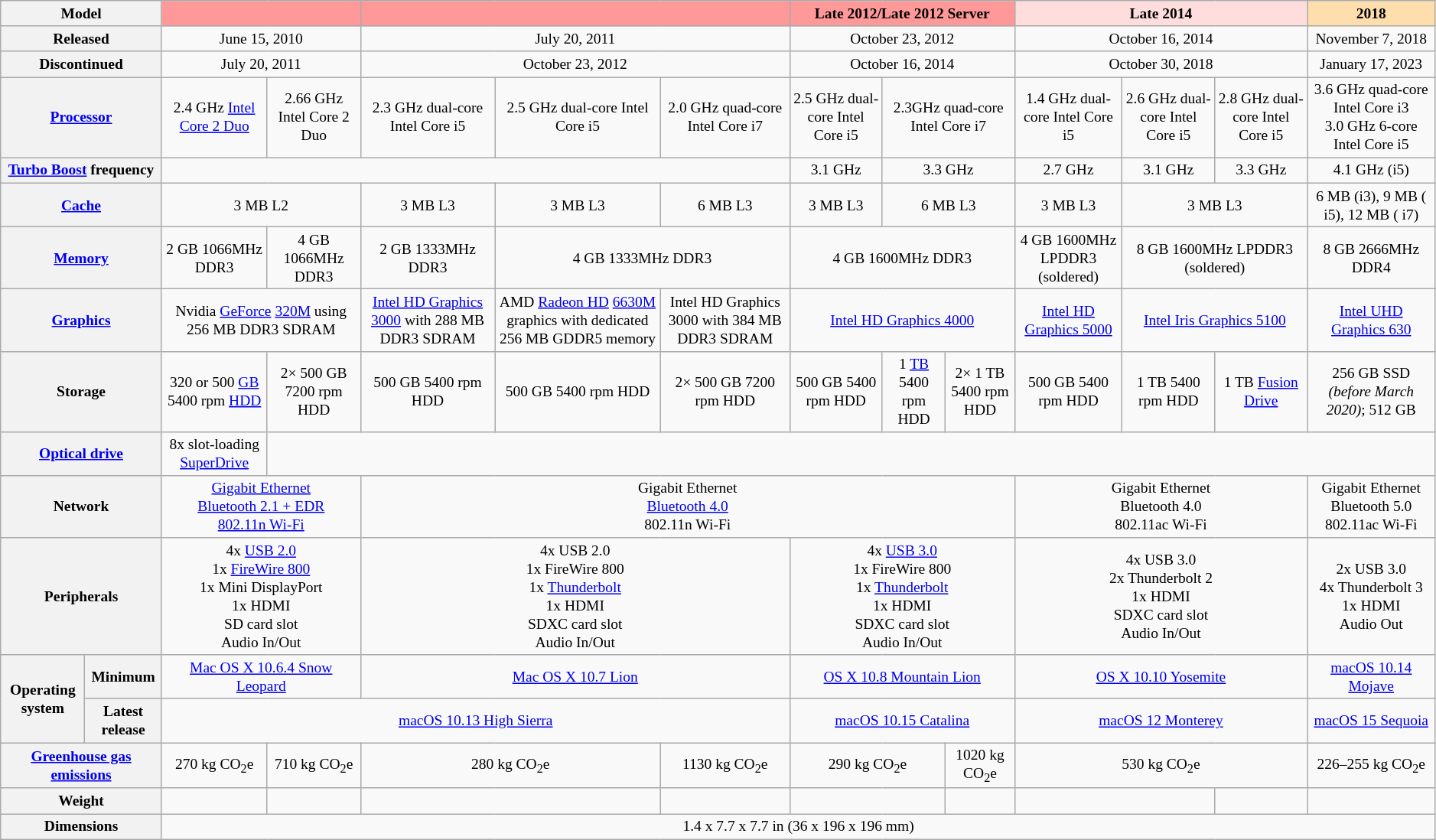<table class="wikitable mw-collapsible" style="font-size:small; text-align:center">
<tr>
<th colspan=2>Model</th>
<th colspan=2 style="background-color:#FF9999"></th>
<th colspan=3 style="background-color:#FF9999"></th>
<th colspan=3 style="background-color:#FF9999">Late 2012/Late 2012 Server</th>
<th colspan=3 style="background-color:#FFDDDD">Late 2014</th>
<th style="background-color:#FFDEAD">2018</th>
</tr>
<tr>
<th colspan=2>Released</th>
<td colspan=2>June 15, 2010</td>
<td colspan=3>July 20, 2011</td>
<td colspan=3>October 23, 2012</td>
<td colspan=3>October 16, 2014</td>
<td>November 7, 2018</td>
</tr>
<tr>
<th colspan=2>Discontinued</th>
<td colspan=2>July 20, 2011</td>
<td colspan=3>October 23, 2012</td>
<td colspan=3>October 16, 2014</td>
<td colspan=3>October 30, 2018</td>
<td>January 17, 2023</td>
</tr>
<tr>
<th colspan=2><a href='#'>Processor</a></th>
<td>2.4 GHz <a href='#'>Intel Core 2 Duo</a><br></td>
<td>2.66 GHz Intel Core 2 Duo</td>
<td>2.3 GHz dual-core Intel Core i5</td>
<td>2.5 GHz dual-core Intel Core i5 <br></td>
<td>2.0 GHz quad-core Intel Core i7</td>
<td>2.5 GHz dual-core Intel Core i5</td>
<td colspan=2>2.3GHz quad-core Intel Core i7<br></td>
<td>1.4 GHz dual-core Intel Core i5</td>
<td>2.6 GHz dual-core Intel Core i5<br></td>
<td>2.8 GHz dual-core Intel Core i5<br></td>
<td>3.6 GHz quad-core Intel Core i3<br>3.0 GHz 6-core Intel Core i5<br></td>
</tr>
<tr>
<th colspan=2><a href='#'>Turbo Boost</a> frequency</th>
<td colspan=5></td>
<td>3.1 GHz</td>
<td colspan=2>3.3 GHz<br></td>
<td>2.7 GHz</td>
<td>3.1 GHz<br></td>
<td>3.3 GHz<br></td>
<td>4.1 GHz (i5)<br></td>
</tr>
<tr>
<th colspan=2><a href='#'>Cache</a></th>
<td colspan=2>3 MB L2</td>
<td>3 MB L3</td>
<td>3 MB L3<br></td>
<td>6 MB L3</td>
<td>3 MB L3</td>
<td colspan=2>6 MB L3</td>
<td>3 MB L3</td>
<td colspan=2>3 MB L3<br></td>
<td>6 MB (i3), 9 MB ( i5), 12 MB ( i7)</td>
</tr>
<tr>
<th colspan=2><a href='#'>Memory</a></th>
<td>2 GB 1066MHz DDR3<br></td>
<td>4 GB 1066MHz DDR3<br></td>
<td>2 GB 1333MHz DDR3<br></td>
<td colspan=2>4 GB 1333MHz DDR3<br></td>
<td colspan=3>4 GB 1600MHz DDR3<br></td>
<td colspan=1>4 GB 1600MHz LPDDR3 (soldered)<br></td>
<td colspan=2>8 GB 1600MHz LPDDR3 (soldered)<br></td>
<td>8 GB 2666MHz DDR4<br></td>
</tr>
<tr>
<th colspan=2><a href='#'>Graphics</a></th>
<td colspan=2>Nvidia <a href='#'>GeForce</a> <a href='#'>320M</a> using 256 MB DDR3 SDRAM</td>
<td><a href='#'>Intel HD Graphics 3000</a> with 288 MB DDR3 SDRAM</td>
<td>AMD <a href='#'>Radeon HD</a> <a href='#'>6630M</a> graphics with dedicated 256 MB GDDR5 memory</td>
<td>Intel HD Graphics 3000 with 384 MB DDR3 SDRAM</td>
<td colspan=3><a href='#'>Intel HD Graphics 4000</a></td>
<td><a href='#'>Intel HD Graphics 5000</a></td>
<td colspan=2><a href='#'>Intel Iris Graphics 5100</a></td>
<td><a href='#'>Intel UHD Graphics 630</a></td>
</tr>
<tr>
<th colspan=2>Storage</th>
<td>320 or 500 <a href='#'>GB</a> 5400 rpm <a href='#'>HDD</a></td>
<td>2× 500 GB 7200 rpm HDD</td>
<td>500 GB 5400 rpm HDD<br></td>
<td>500 GB 5400 rpm HDD<br></td>
<td>2× 500 GB 7200 rpm HDD<br></td>
<td>500 GB 5400 rpm HDD</td>
<td>1 <a href='#'>TB</a> 5400 rpm HDD<br></td>
<td>2× 1 TB 5400 rpm HDD<br></td>
<td>500 GB 5400 rpm HDD<br></td>
<td>1 TB 5400 rpm HDD<br></td>
<td>1 TB <a href='#'>Fusion Drive</a><br></td>
<td>256 GB SSD <em>(before March 2020)</em>; 512 GB </td>
</tr>
<tr>
<th colspan=2><a href='#'>Optical drive</a></th>
<td>8x slot-loading <a href='#'>SuperDrive</a></td>
<td colspan=11></td>
</tr>
<tr>
<th colspan=2>Network</th>
<td colspan=2><a href='#'>Gigabit Ethernet</a><br><a href='#'>Bluetooth 2.1 + EDR</a><br><a href='#'>802.11n Wi-Fi</a></td>
<td colspan=6>Gigabit Ethernet<br><a href='#'>Bluetooth 4.0</a><br>802.11n Wi-Fi</td>
<td colspan=3>Gigabit Ethernet<br>Bluetooth 4.0<br>802.11ac Wi-Fi</td>
<td>Gigabit Ethernet<br>Bluetooth 5.0<br>802.11ac Wi-Fi<br></td>
</tr>
<tr>
<th colspan=2>Peripherals</th>
<td colspan=2>4x <a href='#'>USB 2.0</a><br>1x <a href='#'>FireWire 800</a><br>1x Mini DisplayPort<br>1x HDMI<br>SD card slot<br>Audio In/Out</td>
<td colspan=3>4x USB 2.0<br>1x FireWire 800<br>1x <a href='#'>Thunderbolt</a><br>1x HDMI<br>SDXC card slot<br>Audio In/Out</td>
<td colspan=3>4x <a href='#'>USB 3.0</a><br>1x FireWire 800<br>1x <a href='#'>Thunderbolt</a><br>1x HDMI<br>SDXC card slot<br>Audio In/Out</td>
<td colspan=3>4x USB 3.0<br>2x Thunderbolt 2<br>1x HDMI<br>SDXC card slot<br>Audio In/Out</td>
<td>2x USB 3.0<br>4x Thunderbolt 3<br>1x HDMI<br>Audio Out</td>
</tr>
<tr>
<th rowspan=2>Operating system</th>
<th>Minimum</th>
<td colspan=2><a href='#'>Mac OS X 10.6.4 Snow Leopard</a></td>
<td colspan=3><a href='#'>Mac OS X 10.7 Lion</a></td>
<td colspan=3><a href='#'>OS X 10.8 Mountain Lion</a></td>
<td colspan=3><a href='#'>OS X 10.10 Yosemite</a></td>
<td><a href='#'>macOS 10.14 Mojave</a></td>
</tr>
<tr>
<th>Latest release</th>
<td colspan=5><a href='#'>macOS 10.13 High Sierra</a></td>
<td colspan=3><a href='#'>macOS 10.15 Catalina</a></td>
<td colspan=3><a href='#'>macOS 12 Monterey</a></td>
<td><a href='#'>macOS 15 Sequoia</a></td>
</tr>
<tr>
<th colspan=2><a href='#'>Greenhouse gas emissions</a></th>
<td>270 kg CO<sub>2</sub>e</td>
<td>710 kg CO<sub>2</sub>e</td>
<td colspan=2>280 kg CO<sub>2</sub>e</td>
<td>1130 kg CO<sub>2</sub>e</td>
<td colspan=2>290 kg CO<sub>2</sub>e</td>
<td>1020 kg CO<sub>2</sub>e</td>
<td colspan=3>530 kg CO<sub>2</sub>e</td>
<td>226–255 kg CO<sub>2</sub>e</td>
</tr>
<tr>
<th colspan=2>Weight</th>
<td></td>
<td></td>
<td colspan=2></td>
<td></td>
<td colspan=2></td>
<td></td>
<td colspan=2></td>
<td></td>
<td colspan=2></td>
</tr>
<tr>
<th colspan=2>Dimensions</th>
<td colspan=13>1.4 x 7.7 x 7.7 in (36 x 196 x 196 mm)</td>
</tr>
</table>
